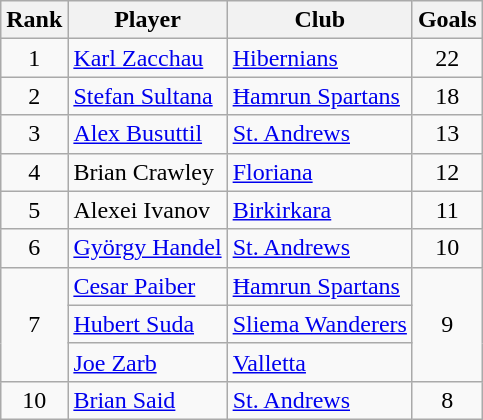<table class="wikitable" style="text-align:center">
<tr>
<th>Rank</th>
<th>Player</th>
<th>Club</th>
<th>Goals</th>
</tr>
<tr>
<td>1</td>
<td align="left"> <a href='#'>Karl Zacchau</a></td>
<td align="left"><a href='#'>Hibernians</a></td>
<td>22</td>
</tr>
<tr>
<td>2</td>
<td align="left"> <a href='#'>Stefan Sultana</a></td>
<td align="left"><a href='#'>Ħamrun Spartans</a></td>
<td>18</td>
</tr>
<tr>
<td>3</td>
<td align="left"> <a href='#'>Alex Busuttil</a></td>
<td align="left"><a href='#'>St. Andrews</a></td>
<td>13</td>
</tr>
<tr>
<td>4</td>
<td align="left"> Brian Crawley</td>
<td align="left"><a href='#'>Floriana</a></td>
<td>12</td>
</tr>
<tr>
<td>5</td>
<td align="left"> Alexei Ivanov</td>
<td align="left"><a href='#'>Birkirkara</a></td>
<td>11</td>
</tr>
<tr>
<td>6</td>
<td align="left"> <a href='#'>György Handel</a></td>
<td align="left"><a href='#'>St. Andrews</a></td>
<td>10</td>
</tr>
<tr>
<td rowspan="3">7</td>
<td align="left"> <a href='#'>Cesar Paiber</a></td>
<td align="left"><a href='#'>Ħamrun Spartans</a></td>
<td rowspan="3">9</td>
</tr>
<tr>
<td align="left"> <a href='#'>Hubert Suda</a></td>
<td align="left"><a href='#'>Sliema Wanderers</a></td>
</tr>
<tr>
<td align="left"> <a href='#'>Joe Zarb</a></td>
<td align="left"><a href='#'>Valletta</a></td>
</tr>
<tr>
<td>10</td>
<td align="left"> <a href='#'>Brian Said</a></td>
<td align="left"><a href='#'>St. Andrews</a></td>
<td>8</td>
</tr>
</table>
